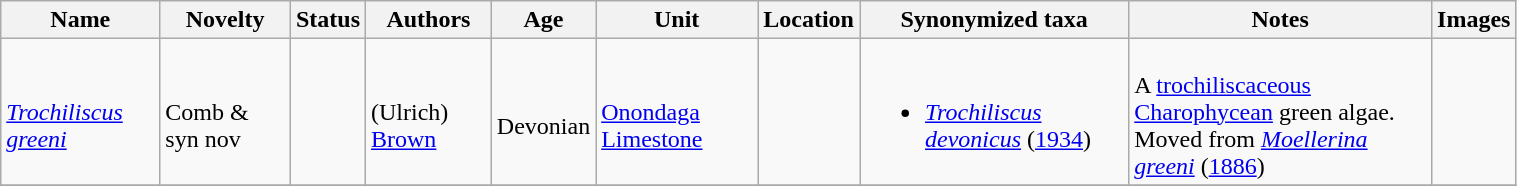<table class="wikitable sortable" align="center" width="80%">
<tr>
<th>Name</th>
<th>Novelty</th>
<th>Status</th>
<th>Authors</th>
<th>Age</th>
<th>Unit</th>
<th>Location</th>
<th>Synonymized taxa</th>
<th>Notes</th>
<th>Images</th>
</tr>
<tr>
<td><br><em><a href='#'>Trochiliscus greeni</a></em></td>
<td><br>Comb & syn nov</td>
<td></td>
<td><br>(Ulrich) <a href='#'>Brown</a></td>
<td><br>Devonian</td>
<td><br><a href='#'>Onondaga Limestone</a></td>
<td><br><br></td>
<td><br><ul><li><em><a href='#'>Trochiliscus devonicus</a></em> (<a href='#'>1934</a>)</li></ul></td>
<td><br>A <a href='#'>trochiliscaceous</a> <a href='#'>Charophycean</a> green algae.<br>Moved from <em><a href='#'>Moellerina greeni</a></em> (<a href='#'>1886</a>)</td>
<td></td>
</tr>
<tr>
</tr>
</table>
